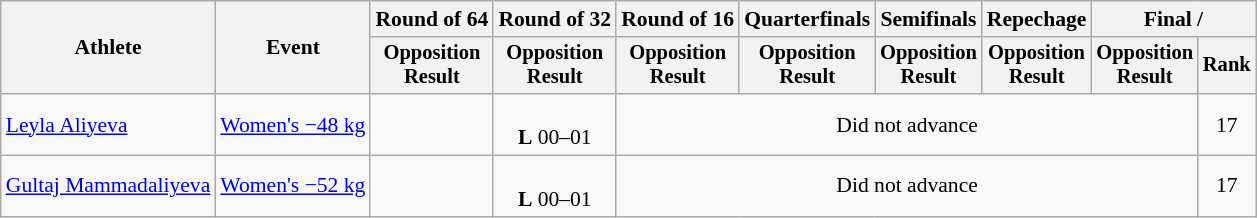<table class=wikitable style=font-size:90%;text-align:center>
<tr>
<th rowspan=2>Athlete</th>
<th rowspan=2>Event</th>
<th>Round of 64</th>
<th>Round of 32</th>
<th>Round of 16</th>
<th>Quarterfinals</th>
<th>Semifinals</th>
<th>Repechage</th>
<th colspan=2>Final / </th>
</tr>
<tr style=font-size:95%>
<th>Opposition<br>Result</th>
<th>Opposition<br>Result</th>
<th>Opposition<br>Result</th>
<th>Opposition<br>Result</th>
<th>Opposition<br>Result</th>
<th>Opposition<br>Result</th>
<th>Opposition<br>Result</th>
<th>Rank</th>
</tr>
<tr align=center>
<td align=left><a href='#'>Leyla Aliyeva</a></td>
<td align=left><a href='#'>Women's −48 kg</a></td>
<td></td>
<td><br><strong>L</strong> 00–01</td>
<td colspan=5>Did not advance</td>
<td>17</td>
</tr>
<tr>
<td align=left><a href='#'>Gultaj Mammadaliyeva</a></td>
<td align=left><a href='#'>Women's −52 kg</a></td>
<td></td>
<td><br><strong>L</strong> 00–01</td>
<td colspan=5>Did not advance</td>
<td>17</td>
</tr>
</table>
